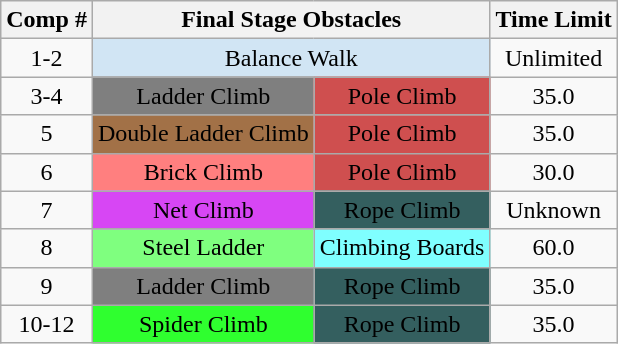<table class="wikitable">
<tr>
<th>Comp #</th>
<th colspan="2">Final Stage Obstacles</th>
<th>Time Limit</th>
</tr>
<tr>
<td align="center">1-2</td>
<td colspan="2" align="center" style="background-color: #d1e5f4;">Balance Walk</td>
<td align="center">Unlimited</td>
</tr>
<tr>
<td align="center">3-4</td>
<td align="center" style="background-color: #7f7f7f;">Ladder Climb</td>
<td align="center" style="background-color: #cf4f4f;">Pole Climb</td>
<td align="center">35.0</td>
</tr>
<tr>
<td align="center">5</td>
<td align="center" style="background-color: #A27147;">Double Ladder Climb</td>
<td align="center" style="background-color: #cf4f4f;">Pole Climb</td>
<td align="center">35.0</td>
</tr>
<tr>
<td align="center">6</td>
<td align="center" style="background-color: #ff7f7f;">Brick Climb</td>
<td align="center" style="background-color: #cf4f4f;">Pole Climb</td>
<td align="center">30.0</td>
</tr>
<tr>
<td align="center">7</td>
<td align="center" style="background-color: #d746f4;">Net Climb</td>
<td align="center" style="background-color: #345f5f;">Rope Climb</td>
<td align="center">Unknown</td>
</tr>
<tr>
<td align="center">8</td>
<td align="center" style="background-color: #7FFF7F;">Steel Ladder</td>
<td align="center" style="background-color: #7fffff;">Climbing Boards</td>
<td align="center">60.0</td>
</tr>
<tr>
<td align="center">9</td>
<td align="center" style="background-color: #7f7f7f;">Ladder Climb</td>
<td align="center" style="background-color: #345f5f;">Rope Climb</td>
<td align="center">35.0</td>
</tr>
<tr>
<td align="center">10-12</td>
<td align="center" style="background-color: #2FFF2F;">Spider Climb</td>
<td align="center" style="background-color: #345f5f;">Rope Climb</td>
<td align="center">35.0</td>
</tr>
</table>
